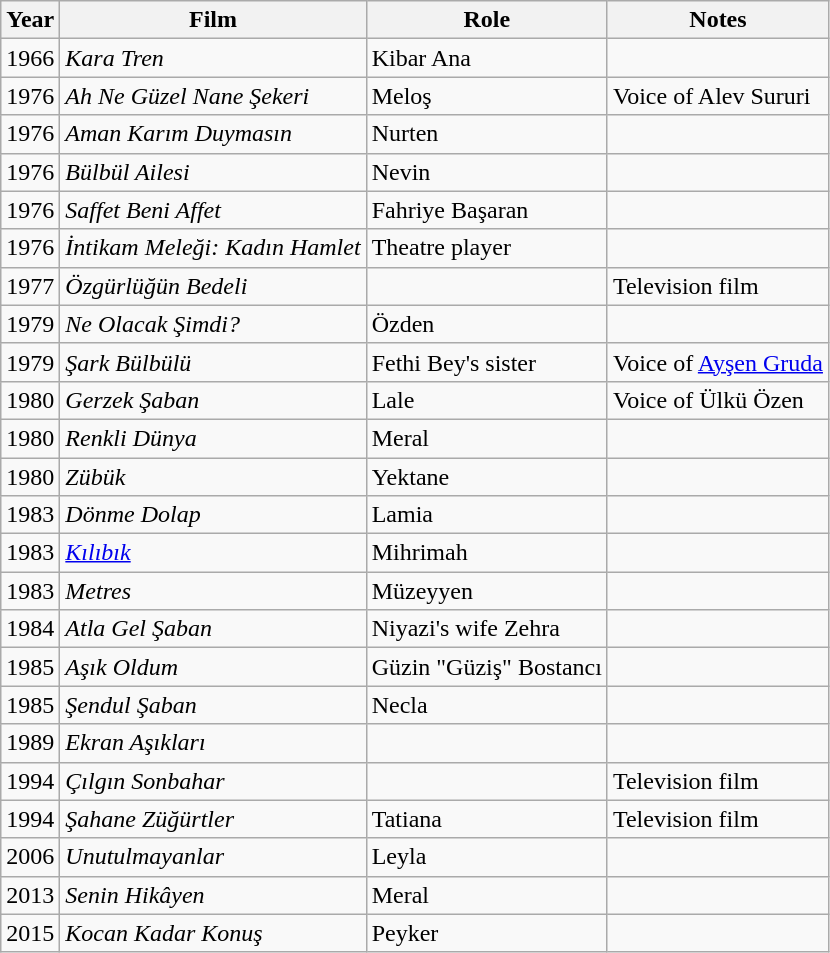<table Class="wikitable sortable">
<tr>
<th>Year</th>
<th>Film</th>
<th>Role</th>
<th class="unsortable">Notes</th>
</tr>
<tr>
<td>1966</td>
<td><em>Kara Tren</em></td>
<td>Kibar Ana</td>
<td></td>
</tr>
<tr>
<td>1976</td>
<td><em>Ah Ne Güzel Nane Şekeri</em></td>
<td>Meloş</td>
<td>Voice of Alev Sururi</td>
</tr>
<tr>
<td>1976</td>
<td><em>Aman Karım Duymasın</em></td>
<td>Nurten</td>
<td></td>
</tr>
<tr>
<td>1976</td>
<td><em>Bülbül Ailesi</em></td>
<td>Nevin</td>
<td></td>
</tr>
<tr>
<td>1976</td>
<td><em>Saffet Beni Affet</em></td>
<td>Fahriye Başaran</td>
<td></td>
</tr>
<tr>
<td>1976</td>
<td><em>İntikam Meleği: Kadın Hamlet</em></td>
<td>Theatre player</td>
<td></td>
</tr>
<tr>
<td>1977</td>
<td><em>Özgürlüğün Bedeli</em></td>
<td></td>
<td>Television film</td>
</tr>
<tr>
<td>1979</td>
<td><em>Ne Olacak Şimdi?</em></td>
<td>Özden</td>
<td></td>
</tr>
<tr>
<td>1979</td>
<td><em>Şark Bülbülü</em></td>
<td>Fethi Bey's sister</td>
<td>Voice of <a href='#'>Ayşen Gruda</a></td>
</tr>
<tr>
<td>1980</td>
<td><em>Gerzek Şaban</em></td>
<td>Lale</td>
<td>Voice of Ülkü Özen</td>
</tr>
<tr>
<td>1980</td>
<td><em>Renkli Dünya</em></td>
<td>Meral</td>
<td></td>
</tr>
<tr>
<td>1980</td>
<td><em>Zübük</em></td>
<td>Yektane</td>
<td></td>
</tr>
<tr>
<td>1983</td>
<td><em>Dönme Dolap</em></td>
<td>Lamia</td>
<td></td>
</tr>
<tr>
<td>1983</td>
<td><em><a href='#'>Kılıbık</a></em></td>
<td>Mihrimah</td>
<td></td>
</tr>
<tr>
<td>1983</td>
<td><em>Metres</em></td>
<td>Müzeyyen</td>
<td></td>
</tr>
<tr>
<td>1984</td>
<td><em>Atla Gel Şaban</em></td>
<td>Niyazi's wife Zehra</td>
<td></td>
</tr>
<tr>
<td>1985</td>
<td><em>Aşık Oldum</em></td>
<td>Güzin "Güziş" Bostancı</td>
<td></td>
</tr>
<tr>
<td>1985</td>
<td><em>Şendul Şaban</em></td>
<td>Necla</td>
<td></td>
</tr>
<tr>
<td>1989</td>
<td><em>Ekran Aşıkları</em></td>
<td></td>
<td></td>
</tr>
<tr>
<td>1994</td>
<td><em>Çılgın Sonbahar</em></td>
<td></td>
<td>Television film</td>
</tr>
<tr>
<td>1994</td>
<td><em>Şahane Züğürtler</em></td>
<td>Tatiana</td>
<td>Television film</td>
</tr>
<tr>
<td>2006</td>
<td><em>Unutulmayanlar</em></td>
<td>Leyla</td>
<td></td>
</tr>
<tr>
<td>2013</td>
<td><em>Senin Hikâyen</em></td>
<td>Meral</td>
<td></td>
</tr>
<tr>
<td>2015</td>
<td><em>Kocan Kadar Konuş</em></td>
<td>Peyker</td>
<td></td>
</tr>
</table>
